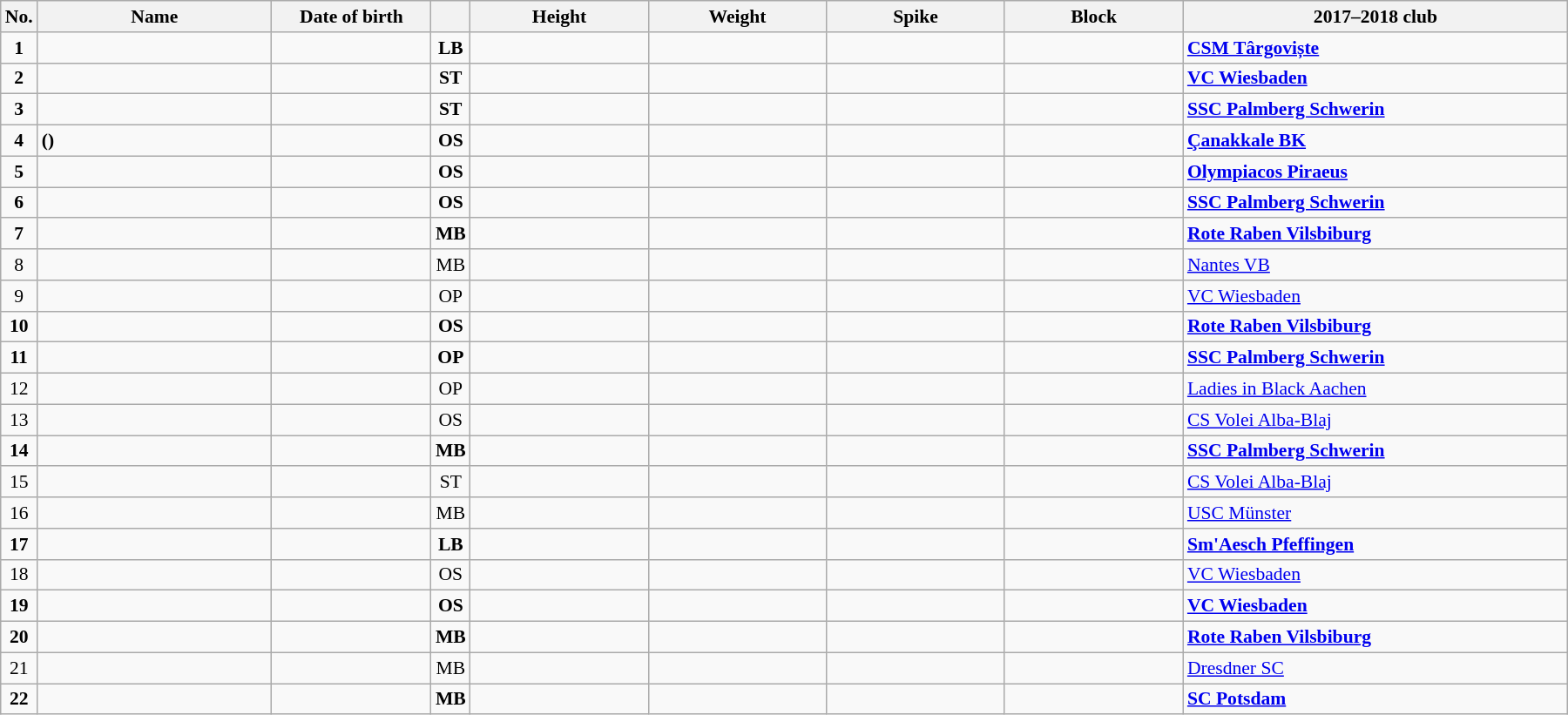<table class="wikitable sortable" style="font-size:90%; text-align:center;">
<tr>
<th>No.</th>
<th style="width:12em">Name</th>
<th style="width:8em">Date of birth</th>
<th></th>
<th style="width:9em">Height</th>
<th style="width:9em">Weight</th>
<th style="width:9em">Spike</th>
<th style="width:9em">Block</th>
<th style="width:20em">2017–2018 club</th>
</tr>
<tr style="font-weight:bold;">
<td>1</td>
<td align=left></td>
<td align=right></td>
<td>LB</td>
<td></td>
<td></td>
<td></td>
<td></td>
<td align=left> <a href='#'>CSM Târgoviște</a></td>
</tr>
<tr style="font-weight:bold;">
<td>2</td>
<td align=left></td>
<td align=right></td>
<td>ST</td>
<td></td>
<td></td>
<td></td>
<td></td>
<td align=left> <a href='#'>VC Wiesbaden</a></td>
</tr>
<tr style="font-weight:bold;">
<td>3</td>
<td align=left></td>
<td align=right></td>
<td>ST</td>
<td></td>
<td></td>
<td></td>
<td></td>
<td align=left> <a href='#'>SSC Palmberg Schwerin</a></td>
</tr>
<tr style="font-weight:bold;">
<td>4</td>
<td align=left> ()</td>
<td align=right></td>
<td>OS</td>
<td></td>
<td></td>
<td></td>
<td></td>
<td align=left> <a href='#'>Çanakkale BK</a></td>
</tr>
<tr style="font-weight:bold;">
<td>5</td>
<td align=left></td>
<td align=right></td>
<td>OS</td>
<td></td>
<td></td>
<td></td>
<td></td>
<td align=left> <a href='#'>Olympiacos Piraeus</a></td>
</tr>
<tr style="font-weight:bold;">
<td>6</td>
<td align=left></td>
<td align=right></td>
<td>OS</td>
<td></td>
<td></td>
<td></td>
<td></td>
<td align=left> <a href='#'>SSC Palmberg Schwerin</a></td>
</tr>
<tr style="font-weight:bold;">
<td>7</td>
<td align=left></td>
<td align=right></td>
<td>MB</td>
<td></td>
<td></td>
<td></td>
<td></td>
<td align=left> <a href='#'>Rote Raben Vilsbiburg</a></td>
</tr>
<tr>
<td>8</td>
<td align=left></td>
<td align=right></td>
<td>MB</td>
<td></td>
<td></td>
<td></td>
<td></td>
<td align=left> <a href='#'>Nantes VB</a></td>
</tr>
<tr>
<td>9</td>
<td align=left></td>
<td align=right></td>
<td>OP</td>
<td></td>
<td></td>
<td></td>
<td></td>
<td align=left> <a href='#'>VC Wiesbaden</a></td>
</tr>
<tr style="font-weight:bold;">
<td>10</td>
<td align=left></td>
<td align=right></td>
<td>OS</td>
<td></td>
<td></td>
<td></td>
<td></td>
<td align=left> <a href='#'>Rote Raben Vilsbiburg</a></td>
</tr>
<tr style="font-weight:bold;">
<td>11</td>
<td align=left></td>
<td align=right></td>
<td>OP</td>
<td></td>
<td></td>
<td></td>
<td></td>
<td align=left> <a href='#'>SSC Palmberg Schwerin</a></td>
</tr>
<tr>
<td>12</td>
<td align=left></td>
<td align=right></td>
<td>OP</td>
<td></td>
<td></td>
<td></td>
<td></td>
<td align=left> <a href='#'>Ladies in Black Aachen</a></td>
</tr>
<tr>
<td>13</td>
<td align=left></td>
<td align=right></td>
<td>OS</td>
<td></td>
<td></td>
<td></td>
<td></td>
<td align=left> <a href='#'>CS Volei Alba-Blaj</a></td>
</tr>
<tr style="font-weight:bold;">
<td>14</td>
<td align=left></td>
<td align=right></td>
<td>MB</td>
<td></td>
<td></td>
<td></td>
<td></td>
<td align=left> <a href='#'>SSC Palmberg Schwerin</a></td>
</tr>
<tr>
<td>15</td>
<td align=left></td>
<td align=right></td>
<td>ST</td>
<td></td>
<td></td>
<td></td>
<td></td>
<td align=left> <a href='#'>CS Volei Alba-Blaj</a></td>
</tr>
<tr>
<td>16</td>
<td align=left></td>
<td align=right></td>
<td>MB</td>
<td></td>
<td></td>
<td></td>
<td></td>
<td align=left> <a href='#'>USC Münster</a></td>
</tr>
<tr style="font-weight:bold;">
<td>17</td>
<td align=left></td>
<td align=right></td>
<td>LB</td>
<td></td>
<td></td>
<td></td>
<td></td>
<td align=left> <a href='#'>Sm'Aesch Pfeffingen</a></td>
</tr>
<tr>
<td>18</td>
<td align=left></td>
<td align=right></td>
<td>OS</td>
<td></td>
<td></td>
<td></td>
<td></td>
<td align=left> <a href='#'>VC Wiesbaden</a></td>
</tr>
<tr style="font-weight:bold;">
<td>19</td>
<td align=left></td>
<td align=right></td>
<td>OS</td>
<td></td>
<td></td>
<td></td>
<td></td>
<td align=left> <a href='#'>VC Wiesbaden</a></td>
</tr>
<tr style="font-weight:bold;">
<td>20</td>
<td align=left></td>
<td align=right></td>
<td>MB</td>
<td></td>
<td></td>
<td></td>
<td></td>
<td align=left> <a href='#'>Rote Raben Vilsbiburg</a></td>
</tr>
<tr>
<td>21</td>
<td align=left></td>
<td align=right></td>
<td>MB</td>
<td></td>
<td></td>
<td></td>
<td></td>
<td align=left> <a href='#'>Dresdner SC</a></td>
</tr>
<tr style="font-weight:bold;">
<td>22</td>
<td align=left></td>
<td align=right></td>
<td>MB</td>
<td></td>
<td></td>
<td></td>
<td></td>
<td align=left> <a href='#'>SC Potsdam</a></td>
</tr>
</table>
